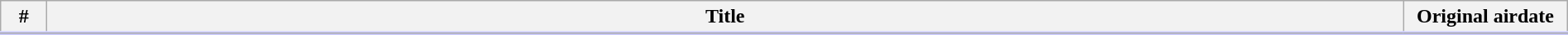<table class="wikitable" style="width:100%; margin:auto; background:#FFF;">
<tr style="border-bottom: 3px solid #CCF">
<th width="30">#</th>
<th>Title</th>
<th width="125">Original airdate</th>
</tr>
<tr>
</tr>
</table>
